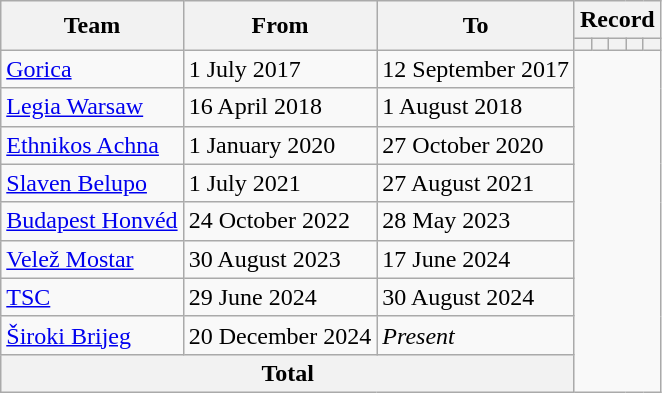<table class="wikitable" style="text-align:center">
<tr>
<th rowspan="2">Team</th>
<th rowspan="2">From</th>
<th rowspan="2">To</th>
<th colspan="5">Record</th>
</tr>
<tr>
<th></th>
<th></th>
<th></th>
<th></th>
<th></th>
</tr>
<tr>
<td align=left><a href='#'>Gorica</a></td>
<td align=left>1 July 2017</td>
<td align=left>12 September 2017<br></td>
</tr>
<tr>
<td align=left><a href='#'>Legia Warsaw</a></td>
<td align=left>16 April 2018</td>
<td align=left>1 August 2018<br></td>
</tr>
<tr>
<td align=left><a href='#'>Ethnikos Achna</a></td>
<td align=left>1 January 2020</td>
<td align=left>27 October 2020<br></td>
</tr>
<tr>
<td align=left><a href='#'>Slaven Belupo</a></td>
<td align=left>1 July 2021</td>
<td align=left>27 August 2021<br></td>
</tr>
<tr>
<td align=left><a href='#'>Budapest Honvéd</a></td>
<td align=left>24 October 2022</td>
<td align=left>28 May 2023<br></td>
</tr>
<tr>
<td align=left><a href='#'>Velež Mostar</a></td>
<td align=left>30 August 2023</td>
<td align=left>17 June 2024<br></td>
</tr>
<tr>
<td align=left><a href='#'>TSC</a></td>
<td align=left>29 June 2024</td>
<td align=left>30 August 2024<br></td>
</tr>
<tr>
<td align=left><a href='#'>Široki Brijeg</a></td>
<td align=left>20 December 2024</td>
<td align=left><em>Present</em><br></td>
</tr>
<tr>
<th colspan="3">Total<br></th>
</tr>
</table>
